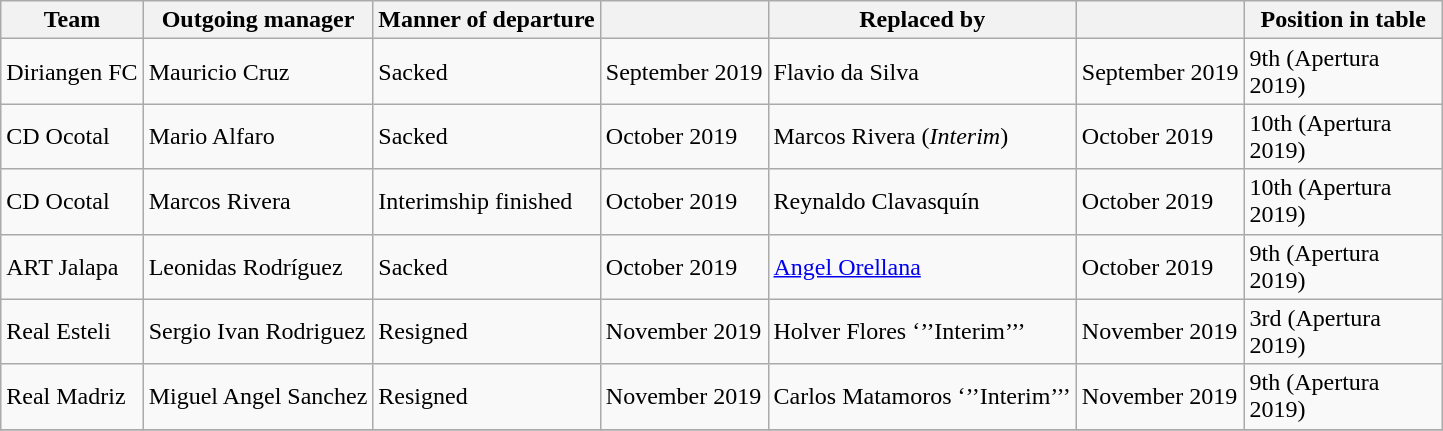<table class="wikitable">
<tr>
<th>Team</th>
<th>Outgoing manager</th>
<th>Manner of departure</th>
<th></th>
<th>Replaced by</th>
<th></th>
<th width=125px>Position in table</th>
</tr>
<tr>
<td>Diriangen FC</td>
<td> Mauricio Cruz</td>
<td>Sacked</td>
<td>September 2019</td>
<td> Flavio da Silva</td>
<td>September 2019</td>
<td>9th (Apertura 2019)</td>
</tr>
<tr>
<td>CD Ocotal</td>
<td> Mario Alfaro</td>
<td>Sacked</td>
<td>October 2019</td>
<td> Marcos Rivera (<em>Interim</em>)</td>
<td>October 2019</td>
<td>10th (Apertura 2019)</td>
</tr>
<tr>
<td>CD Ocotal</td>
<td> Marcos Rivera</td>
<td>Interimship finished</td>
<td>October 2019</td>
<td> Reynaldo Clavasquín</td>
<td>October 2019</td>
<td>10th (Apertura 2019)</td>
</tr>
<tr>
<td>ART Jalapa</td>
<td> Leonidas Rodríguez</td>
<td>Sacked</td>
<td>October 2019</td>
<td> <a href='#'>Angel Orellana</a></td>
<td>October 2019</td>
<td>9th (Apertura 2019)</td>
</tr>
<tr>
<td>Real Esteli</td>
<td> Sergio Ivan Rodriguez</td>
<td>Resigned</td>
<td>November 2019</td>
<td> Holver Flores ‘’’Interim’’’</td>
<td>November 2019</td>
<td>3rd (Apertura 2019)</td>
</tr>
<tr>
<td>Real Madriz</td>
<td> Miguel Angel Sanchez</td>
<td>Resigned</td>
<td>November 2019</td>
<td> Carlos Matamoros ‘’’Interim’’’</td>
<td>November 2019</td>
<td>9th (Apertura 2019)</td>
</tr>
<tr>
</tr>
</table>
